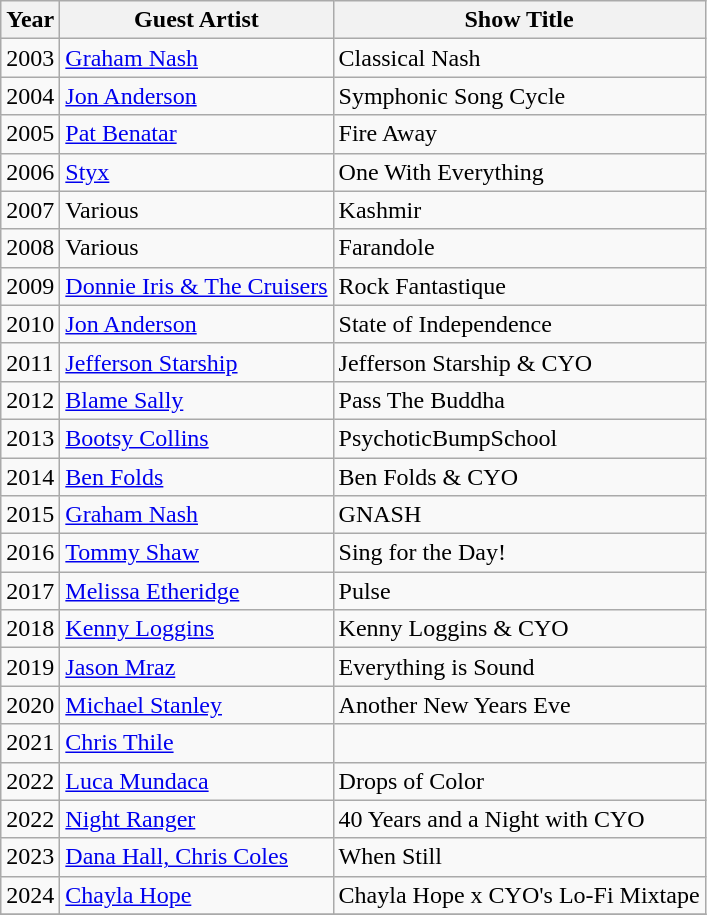<table class="wikitable">
<tr>
<th>Year</th>
<th>Guest Artist</th>
<th>Show Title</th>
</tr>
<tr>
<td>2003</td>
<td><a href='#'>Graham Nash</a></td>
<td>Classical Nash</td>
</tr>
<tr>
<td>2004</td>
<td><a href='#'>Jon Anderson</a></td>
<td>Symphonic Song Cycle</td>
</tr>
<tr>
<td>2005</td>
<td><a href='#'>Pat Benatar</a></td>
<td>Fire Away</td>
</tr>
<tr>
<td>2006</td>
<td><a href='#'>Styx</a></td>
<td>One With Everything</td>
</tr>
<tr>
<td>2007</td>
<td>Various</td>
<td>Kashmir</td>
</tr>
<tr>
<td>2008</td>
<td>Various</td>
<td>Farandole</td>
</tr>
<tr>
<td>2009</td>
<td><a href='#'>Donnie Iris & The Cruisers</a></td>
<td>Rock Fantastique</td>
</tr>
<tr>
<td>2010</td>
<td><a href='#'>Jon Anderson</a></td>
<td>State of Independence</td>
</tr>
<tr>
<td>2011</td>
<td><a href='#'>Jefferson Starship</a></td>
<td>Jefferson Starship & CYO</td>
</tr>
<tr>
<td>2012</td>
<td><a href='#'>Blame Sally</a></td>
<td>Pass The Buddha</td>
</tr>
<tr>
<td>2013</td>
<td><a href='#'>Bootsy Collins</a></td>
<td>PsychoticBumpSchool</td>
</tr>
<tr>
<td>2014</td>
<td><a href='#'>Ben Folds</a></td>
<td>Ben Folds & CYO</td>
</tr>
<tr>
<td>2015</td>
<td><a href='#'>Graham Nash</a></td>
<td>GNASH</td>
</tr>
<tr>
<td>2016</td>
<td><a href='#'>Tommy Shaw</a></td>
<td>Sing for the Day!</td>
</tr>
<tr>
<td>2017</td>
<td><a href='#'>Melissa Etheridge</a></td>
<td>Pulse</td>
</tr>
<tr>
<td>2018</td>
<td><a href='#'>Kenny Loggins</a></td>
<td>Kenny Loggins & CYO</td>
</tr>
<tr>
<td>2019</td>
<td><a href='#'>Jason Mraz</a></td>
<td>Everything is Sound</td>
</tr>
<tr>
<td>2020</td>
<td><a href='#'>Michael Stanley</a></td>
<td>Another New Years Eve</td>
</tr>
<tr>
<td>2021</td>
<td><a href='#'>Chris Thile</a></td>
<td></td>
</tr>
<tr>
<td>2022</td>
<td><a href='#'>Luca Mundaca</a></td>
<td>Drops of Color</td>
</tr>
<tr>
<td>2022</td>
<td><a href='#'>Night Ranger</a></td>
<td>40 Years and a Night with CYO</td>
</tr>
<tr>
<td>2023</td>
<td><a href='#'>Dana Hall, Chris Coles</a></td>
<td>When Still</td>
</tr>
<tr>
<td>2024</td>
<td><a href='#'>Chayla Hope</a></td>
<td>Chayla Hope x CYO's Lo-Fi Mixtape</td>
</tr>
<tr>
</tr>
</table>
